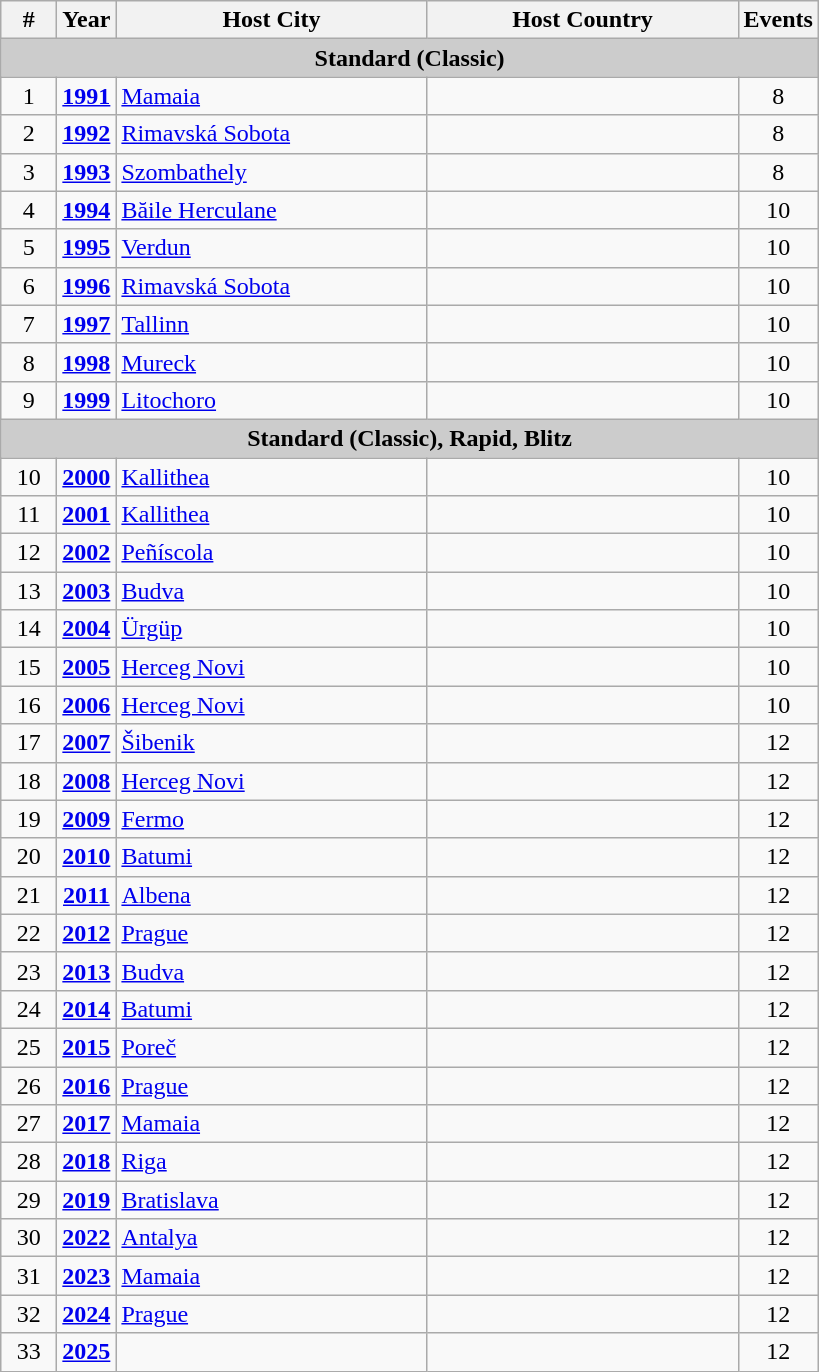<table class="wikitable sortable" style="text-align:center">
<tr>
<th width=30>#</th>
<th width=30>Year</th>
<th width=200>Host City</th>
<th width=200>Host Country</th>
<th width=30>Events</th>
</tr>
<tr>
<td colspan="5" bgcolor="#cccccc"align=center><strong>Standard (Classic)</strong></td>
</tr>
<tr>
<td>1</td>
<td><strong><a href='#'>1991</a></strong></td>
<td align=left><a href='#'>Mamaia</a></td>
<td align=left></td>
<td>8</td>
</tr>
<tr>
<td>2</td>
<td><strong><a href='#'>1992</a></strong></td>
<td align=left><a href='#'>Rimavská Sobota</a></td>
<td align=left></td>
<td>8</td>
</tr>
<tr>
<td>3</td>
<td><strong><a href='#'>1993</a></strong></td>
<td align=left><a href='#'>Szombathely</a></td>
<td align=left></td>
<td>8</td>
</tr>
<tr>
<td>4</td>
<td><strong><a href='#'>1994</a></strong></td>
<td align=left><a href='#'>Băile Herculane</a></td>
<td align=left></td>
<td>10</td>
</tr>
<tr>
<td>5</td>
<td><strong><a href='#'>1995</a></strong></td>
<td align=left><a href='#'>Verdun</a></td>
<td align=left></td>
<td>10</td>
</tr>
<tr>
<td>6</td>
<td><strong><a href='#'>1996</a></strong></td>
<td align=left><a href='#'>Rimavská Sobota</a></td>
<td align=left></td>
<td>10</td>
</tr>
<tr>
<td>7</td>
<td><strong><a href='#'>1997</a></strong></td>
<td align=left><a href='#'>Tallinn</a></td>
<td align=left></td>
<td>10</td>
</tr>
<tr>
<td>8</td>
<td><strong><a href='#'>1998</a></strong></td>
<td align=left><a href='#'>Mureck</a></td>
<td align=left></td>
<td>10</td>
</tr>
<tr>
<td>9</td>
<td><strong><a href='#'>1999</a></strong></td>
<td align=left><a href='#'>Litochoro</a></td>
<td align=left></td>
<td>10</td>
</tr>
<tr>
<td colspan="5" bgcolor="#cccccc"align=center><strong>Standard (Classic), Rapid, Blitz</strong></td>
</tr>
<tr>
<td>10</td>
<td><strong><a href='#'>2000</a></strong></td>
<td align=left><a href='#'>Kallithea</a></td>
<td align=left></td>
<td>10</td>
</tr>
<tr>
<td>11</td>
<td><strong><a href='#'>2001</a></strong></td>
<td align=left><a href='#'>Kallithea</a></td>
<td align=left></td>
<td>10</td>
</tr>
<tr>
<td>12</td>
<td><strong><a href='#'>2002</a></strong></td>
<td align=left><a href='#'>Peñíscola</a></td>
<td align=left></td>
<td>10</td>
</tr>
<tr>
<td>13</td>
<td><strong><a href='#'>2003</a></strong></td>
<td align=left><a href='#'>Budva</a></td>
<td align=left></td>
<td>10</td>
</tr>
<tr>
<td>14</td>
<td><strong><a href='#'>2004</a></strong></td>
<td align=left><a href='#'>Ürgüp</a></td>
<td align=left></td>
<td>10</td>
</tr>
<tr>
<td>15</td>
<td><strong><a href='#'>2005</a></strong></td>
<td align=left><a href='#'>Herceg Novi</a></td>
<td align=left></td>
<td>10</td>
</tr>
<tr>
<td>16</td>
<td><strong><a href='#'>2006</a></strong></td>
<td align=left><a href='#'>Herceg Novi</a></td>
<td align=left></td>
<td>10</td>
</tr>
<tr>
<td>17</td>
<td><strong><a href='#'>2007</a></strong></td>
<td align=left><a href='#'>Šibenik</a></td>
<td align=left></td>
<td>12</td>
</tr>
<tr>
<td>18</td>
<td><strong><a href='#'>2008</a></strong></td>
<td align=left><a href='#'>Herceg Novi</a></td>
<td align=left></td>
<td>12</td>
</tr>
<tr>
<td>19</td>
<td><strong><a href='#'>2009</a></strong></td>
<td align=left><a href='#'>Fermo</a></td>
<td align=left></td>
<td>12</td>
</tr>
<tr>
<td>20</td>
<td><strong><a href='#'>2010</a></strong></td>
<td align=left><a href='#'>Batumi</a></td>
<td align=left></td>
<td>12</td>
</tr>
<tr>
<td>21</td>
<td><strong><a href='#'>2011</a></strong></td>
<td align=left><a href='#'>Albena</a></td>
<td align=left></td>
<td>12</td>
</tr>
<tr>
<td>22</td>
<td><strong><a href='#'>2012</a></strong></td>
<td align=left><a href='#'>Prague</a></td>
<td align=left></td>
<td>12</td>
</tr>
<tr>
<td>23</td>
<td><strong><a href='#'>2013</a></strong></td>
<td align=left><a href='#'>Budva</a></td>
<td align=left></td>
<td>12</td>
</tr>
<tr>
<td>24</td>
<td><strong><a href='#'>2014</a></strong></td>
<td align=left><a href='#'>Batumi</a></td>
<td align=left></td>
<td>12</td>
</tr>
<tr>
<td>25</td>
<td><strong><a href='#'>2015</a></strong></td>
<td align=left><a href='#'>Poreč</a></td>
<td align=left></td>
<td>12</td>
</tr>
<tr>
<td>26</td>
<td><strong><a href='#'>2016</a></strong></td>
<td align=left><a href='#'>Prague</a></td>
<td align=left></td>
<td>12</td>
</tr>
<tr>
<td>27</td>
<td><strong><a href='#'>2017</a></strong></td>
<td align=left><a href='#'>Mamaia</a></td>
<td align=left></td>
<td>12</td>
</tr>
<tr>
<td>28</td>
<td><strong><a href='#'>2018</a></strong></td>
<td align=left><a href='#'>Riga</a></td>
<td align=left></td>
<td>12</td>
</tr>
<tr>
<td>29</td>
<td><strong><a href='#'>2019</a></strong></td>
<td align=left><a href='#'>Bratislava</a></td>
<td align=left></td>
<td>12</td>
</tr>
<tr>
<td>30</td>
<td><strong><a href='#'>2022</a></strong></td>
<td align=left><a href='#'>Antalya</a></td>
<td align=left></td>
<td>12</td>
</tr>
<tr>
<td>31</td>
<td><strong><a href='#'>2023</a></strong></td>
<td align=left><a href='#'>Mamaia</a></td>
<td align=left></td>
<td>12</td>
</tr>
<tr>
<td>32</td>
<td><strong><a href='#'>2024</a></strong></td>
<td align=left><a href='#'>Prague</a></td>
<td align=left></td>
<td>12</td>
</tr>
<tr>
<td>33</td>
<td><strong><a href='#'>2025</a></strong></td>
<td align=left><a href='#'></a></td>
<td align=left></td>
<td>12</td>
</tr>
</table>
